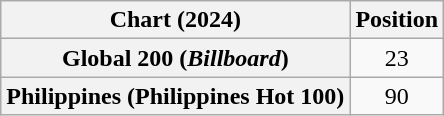<table class="wikitable sortable plainrowheaders" style="text-align:center">
<tr>
<th scope="col">Chart (2024)</th>
<th scope="col">Position</th>
</tr>
<tr>
<th scope="row">Global 200 (<em>Billboard</em>)</th>
<td>23</td>
</tr>
<tr>
<th scope="row">Philippines (Philippines Hot 100)</th>
<td>90</td>
</tr>
</table>
